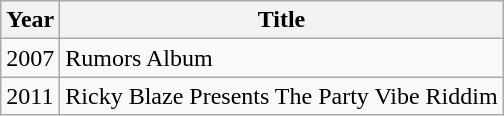<table class="wikitable">
<tr>
<th>Year</th>
<th>Title</th>
</tr>
<tr>
<td>2007</td>
<td>Rumors Album</td>
</tr>
<tr>
<td>2011</td>
<td>Ricky Blaze Presents The Party Vibe Riddim</td>
</tr>
</table>
